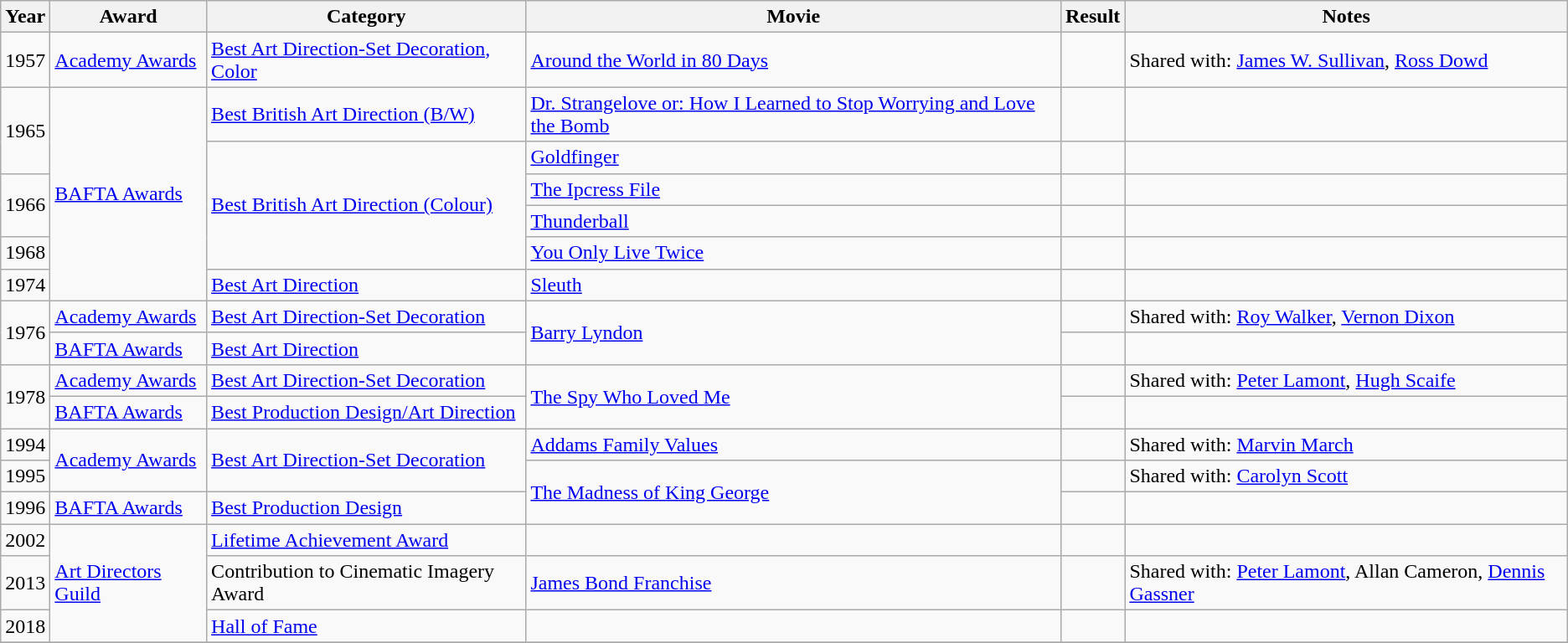<table class="wikitable sortable">
<tr>
<th>Year</th>
<th>Award</th>
<th>Category</th>
<th>Movie</th>
<th>Result</th>
<th>Notes</th>
</tr>
<tr>
<td>1957</td>
<td><a href='#'>Academy Awards</a></td>
<td><a href='#'>Best Art Direction-Set Decoration, Color</a></td>
<td><a href='#'>Around the World in 80 Days</a></td>
<td></td>
<td>Shared with: <a href='#'>James W. Sullivan</a>, <a href='#'>Ross Dowd</a></td>
</tr>
<tr>
<td rowspan="2">1965</td>
<td rowspan="6"><a href='#'>BAFTA Awards</a></td>
<td><a href='#'>Best British Art Direction (B/W)</a></td>
<td><a href='#'>Dr. Strangelove or: How I Learned to Stop Worrying and Love the Bomb</a></td>
<td></td>
<td></td>
</tr>
<tr>
<td rowspan=4><a href='#'>Best British Art Direction (Colour)</a></td>
<td><a href='#'>Goldfinger</a></td>
<td></td>
<td></td>
</tr>
<tr>
<td rowspan=2>1966</td>
<td><a href='#'>The Ipcress File</a></td>
<td></td>
<td></td>
</tr>
<tr>
<td><a href='#'>Thunderball</a></td>
<td></td>
<td></td>
</tr>
<tr>
<td>1968</td>
<td><a href='#'>You Only Live Twice</a></td>
<td></td>
<td></td>
</tr>
<tr>
<td>1974</td>
<td><a href='#'>Best Art Direction</a></td>
<td><a href='#'>Sleuth</a></td>
<td></td>
<td></td>
</tr>
<tr>
<td rowspan=2>1976</td>
<td><a href='#'>Academy Awards</a></td>
<td><a href='#'>Best Art Direction-Set Decoration</a></td>
<td rowspan=2><a href='#'>Barry Lyndon</a></td>
<td></td>
<td>Shared with: <a href='#'>Roy Walker</a>, <a href='#'>Vernon Dixon</a></td>
</tr>
<tr>
<td><a href='#'>BAFTA Awards</a></td>
<td><a href='#'>Best Art Direction</a></td>
<td></td>
<td></td>
</tr>
<tr>
<td rowspan=2>1978</td>
<td><a href='#'>Academy Awards</a></td>
<td><a href='#'>Best Art Direction-Set Decoration</a></td>
<td rowspan=2><a href='#'>The Spy Who Loved Me</a></td>
<td></td>
<td>Shared with: <a href='#'>Peter Lamont</a>, <a href='#'>Hugh Scaife</a></td>
</tr>
<tr>
<td><a href='#'>BAFTA Awards</a></td>
<td><a href='#'>Best Production Design/Art Direction</a></td>
<td></td>
<td></td>
</tr>
<tr>
<td>1994</td>
<td rowspan=2><a href='#'>Academy Awards</a></td>
<td rowspan=2><a href='#'>Best Art Direction-Set Decoration</a></td>
<td><a href='#'>Addams Family Values</a></td>
<td></td>
<td>Shared with: <a href='#'>Marvin March</a></td>
</tr>
<tr>
<td>1995</td>
<td rowspan=2><a href='#'>The Madness of King George</a></td>
<td></td>
<td>Shared with: <a href='#'>Carolyn Scott</a></td>
</tr>
<tr>
<td>1996</td>
<td><a href='#'>BAFTA Awards</a></td>
<td><a href='#'>Best Production Design</a></td>
<td></td>
</tr>
<tr>
<td>2002</td>
<td rowspan=3><a href='#'>Art Directors Guild</a></td>
<td><a href='#'>Lifetime Achievement Award</a></td>
<td></td>
<td></td>
<td></td>
</tr>
<tr>
<td>2013</td>
<td>Contribution to Cinematic Imagery Award</td>
<td><a href='#'>James Bond Franchise</a></td>
<td></td>
<td>Shared with: <a href='#'>Peter Lamont</a>, Allan Cameron, <a href='#'>Dennis Gassner</a></td>
</tr>
<tr>
<td>2018</td>
<td><a href='#'>Hall of Fame</a></td>
<td></td>
<td></td>
<td></td>
</tr>
<tr>
</tr>
</table>
